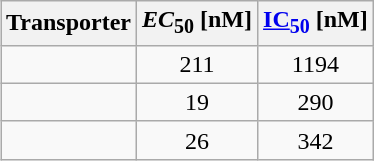<table class="wikitable sortable" style = "float: right; margin-left:5px; text-align:center">
<tr>
<th>Transporter</th>
<th><em>EC</em><sub>50</sub> [nM]</th>
<th><a href='#'>IC<sub>50</sub></a> [nM]</th>
</tr>
<tr>
<td></td>
<td>211</td>
<td>1194</td>
</tr>
<tr>
<td></td>
<td>19</td>
<td>290</td>
</tr>
<tr>
<td></td>
<td>26</td>
<td>342</td>
</tr>
</table>
